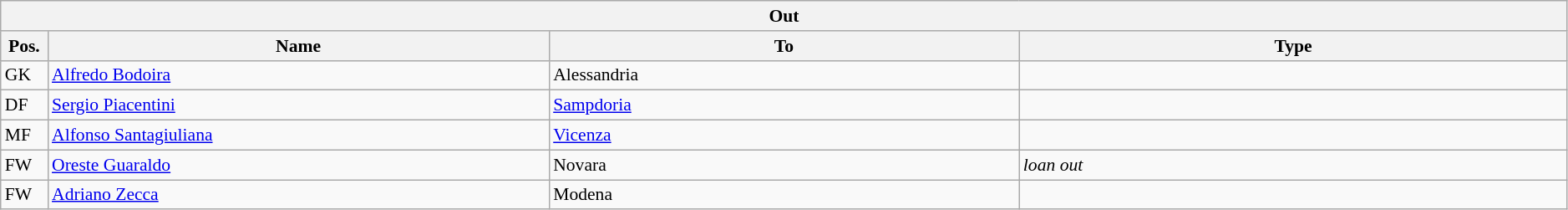<table class="wikitable" style="font-size:90%;width:99%;">
<tr>
<th colspan="4">Out</th>
</tr>
<tr>
<th width=3%>Pos.</th>
<th width=32%>Name</th>
<th width=30%>To</th>
<th width=35%>Type</th>
</tr>
<tr>
<td>GK</td>
<td><a href='#'>Alfredo Bodoira</a></td>
<td>Alessandria</td>
<td></td>
</tr>
<tr>
<td>DF</td>
<td><a href='#'>Sergio Piacentini</a></td>
<td><a href='#'>Sampdoria</a></td>
<td></td>
</tr>
<tr>
<td>MF</td>
<td><a href='#'>Alfonso Santagiuliana</a></td>
<td><a href='#'>Vicenza</a></td>
<td></td>
</tr>
<tr>
<td>FW</td>
<td><a href='#'>Oreste Guaraldo</a></td>
<td>Novara</td>
<td><em>loan out</em></td>
</tr>
<tr>
<td>FW</td>
<td><a href='#'>Adriano Zecca</a></td>
<td>Modena</td>
<td></td>
</tr>
</table>
